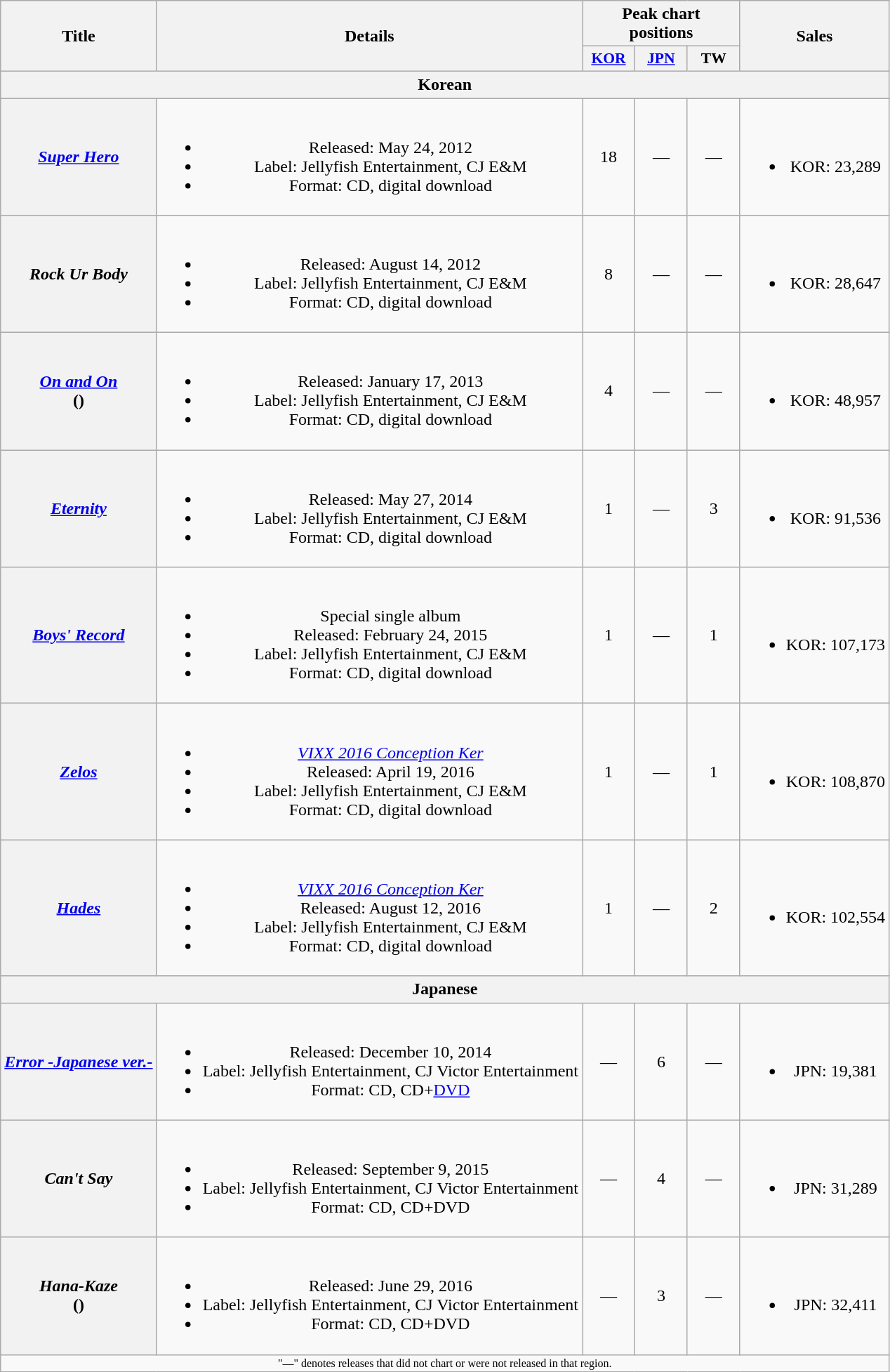<table class="wikitable plainrowheaders" style="text-align:center;">
<tr>
<th scope="col" rowspan="2">Title</th>
<th scope="col" rowspan="2">Details</th>
<th scope="col" colspan="3">Peak chart<br>positions</th>
<th scope="col" rowspan="2">Sales</th>
</tr>
<tr>
<th scope="col" style="width:3em;font-size:90%"><a href='#'>KOR</a><br></th>
<th scope="col" style="width:3em;font-size:90%"><a href='#'>JPN</a><br></th>
<th scope="col" style="width:3em;font-size:90%;">TW<br></th>
</tr>
<tr>
<th colspan="6">Korean</th>
</tr>
<tr>
<th scope="row"><em><a href='#'>Super Hero</a></em></th>
<td><br><ul><li>Released: May 24, 2012</li><li>Label: Jellyfish Entertainment, CJ E&M</li><li>Format: CD, digital download</li></ul></td>
<td>18</td>
<td>—</td>
<td>—</td>
<td><br><ul><li>KOR: 23,289</li></ul></td>
</tr>
<tr>
<th scope="row"><em>Rock Ur Body</em></th>
<td><br><ul><li>Released: August 14, 2012</li><li>Label: Jellyfish Entertainment, CJ E&M</li><li>Format: CD, digital download</li></ul></td>
<td>8</td>
<td>—</td>
<td>—</td>
<td><br><ul><li>KOR: 28,647</li></ul></td>
</tr>
<tr>
<th scope="row"><em><a href='#'>On and On</a></em><br>()</th>
<td><br><ul><li>Released: January 17, 2013</li><li>Label: Jellyfish Entertainment, CJ E&M</li><li>Format: CD, digital download</li></ul></td>
<td>4</td>
<td>—</td>
<td>—</td>
<td><br><ul><li>KOR: 48,957</li></ul></td>
</tr>
<tr>
<th scope="row"><em><a href='#'>Eternity</a></em></th>
<td><br><ul><li>Released: May 27, 2014</li><li>Label: Jellyfish Entertainment, CJ E&M</li><li>Format: CD, digital download</li></ul></td>
<td>1</td>
<td>—</td>
<td>3</td>
<td><br><ul><li>KOR: 91,536</li></ul></td>
</tr>
<tr>
<th scope="row"><em><a href='#'>Boys' Record</a></em></th>
<td><br><ul><li>Special single album</li><li>Released: February 24, 2015</li><li>Label: Jellyfish Entertainment, CJ E&M</li><li>Format: CD, digital download</li></ul></td>
<td>1</td>
<td>—</td>
<td>1</td>
<td><br><ul><li>KOR: 107,173</li></ul></td>
</tr>
<tr>
<th scope="row"><em><a href='#'>Zelos</a></em></th>
<td><br><ul><li><em><a href='#'>VIXX 2016 Conception Ker</a></em></li><li>Released: April 19, 2016</li><li>Label: Jellyfish Entertainment, CJ E&M</li><li>Format: CD, digital download</li></ul></td>
<td>1</td>
<td>—</td>
<td>1</td>
<td><br><ul><li>KOR: 108,870</li></ul></td>
</tr>
<tr>
<th scope="row"><em><a href='#'>Hades</a></em></th>
<td><br><ul><li><em><a href='#'>VIXX 2016 Conception Ker</a></em></li><li>Released: August 12, 2016</li><li>Label: Jellyfish Entertainment, CJ E&M</li><li>Format: CD, digital download</li></ul></td>
<td>1</td>
<td>—</td>
<td>2</td>
<td><br><ul><li>KOR: 102,554</li></ul></td>
</tr>
<tr>
<th colspan="6">Japanese</th>
</tr>
<tr>
<th scope="row"><em><a href='#'>Error -Japanese ver.-</a></em></th>
<td><br><ul><li>Released: December 10, 2014</li><li>Label: Jellyfish Entertainment, CJ Victor Entertainment</li><li>Format: CD, CD+<a href='#'>DVD</a></li></ul></td>
<td>—</td>
<td>6</td>
<td>—</td>
<td><br><ul><li>JPN: 19,381</li></ul></td>
</tr>
<tr>
<th scope="row"><em>Can't Say</em></th>
<td><br><ul><li>Released: September 9, 2015</li><li>Label: Jellyfish Entertainment, CJ Victor Entertainment</li><li>Format: CD, CD+DVD</li></ul></td>
<td>—</td>
<td>4</td>
<td>—</td>
<td><br><ul><li>JPN: 31,289</li></ul></td>
</tr>
<tr>
<th scope="row"><em>Hana-Kaze</em><br>()</th>
<td><br><ul><li>Released: June 29, 2016</li><li>Label: Jellyfish Entertainment, CJ Victor Entertainment</li><li>Format: CD, CD+DVD</li></ul></td>
<td>—</td>
<td>3</td>
<td>—</td>
<td><br><ul><li>JPN: 32,411</li></ul></td>
</tr>
<tr>
<td colspan="6" style="font-size:8pt;">"—" denotes releases that did not chart or were not released in that region.</td>
</tr>
</table>
